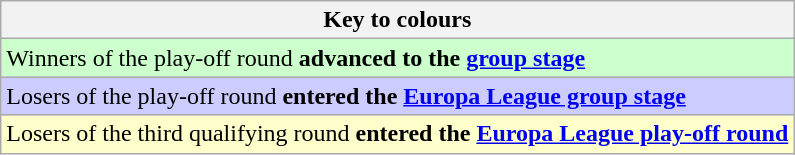<table class="wikitable">
<tr>
<th>Key to colours</th>
</tr>
<tr bgcolor=#ccffcc>
<td>Winners of the play-off round <strong>advanced to the <a href='#'>group stage</a></strong></td>
</tr>
<tr bgcolor=#ccccff>
<td>Losers of the play-off round <strong>entered the <a href='#'>Europa League group stage</a></strong></td>
</tr>
<tr bgcolor=#ffffcc>
<td>Losers of the third qualifying round <strong>entered the <a href='#'>Europa League play-off round</a></strong></td>
</tr>
</table>
